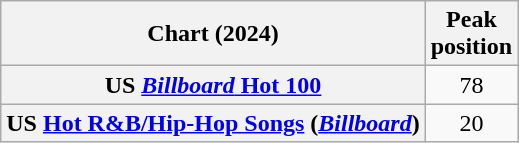<table class="wikitable sortable plainrowheaders" style="text-align:center">
<tr>
<th scope="col">Chart (2024)</th>
<th scope="col">Peak<br>position</th>
</tr>
<tr>
<th scope="row">US <a href='#'><em>Billboard</em> Hot 100</a></th>
<td>78</td>
</tr>
<tr>
<th scope="row">US <a href='#'>Hot R&B/Hip-Hop Songs</a> (<em><a href='#'>Billboard</a></em>)</th>
<td>20</td>
</tr>
</table>
